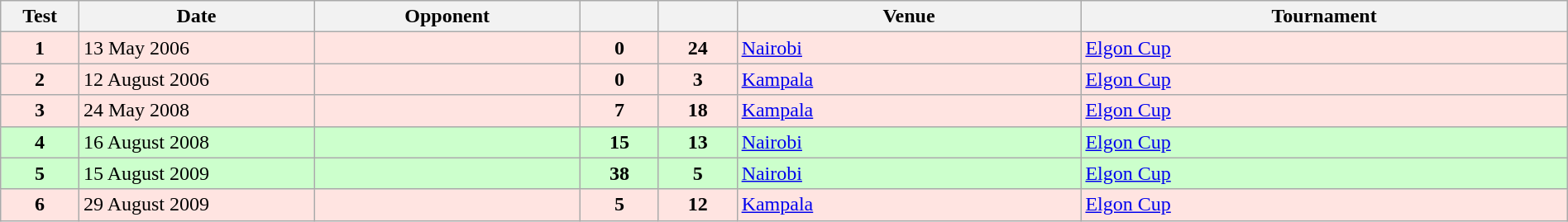<table class="wikitable sortable" style="width:100%">
<tr>
<th style="width:5%">Test</th>
<th style="width:15%">Date</th>
<th style="width:17%">Opponent</th>
<th style="width:5%"></th>
<th style="width:5%"></th>
<th>Venue</th>
<th>Tournament</th>
</tr>
<tr bgcolor="FFE4E1">
<td align="center"><strong>1</strong></td>
<td>13 May 2006</td>
<td></td>
<td align="center"><strong>0</strong></td>
<td align="center"><strong>24</strong></td>
<td><a href='#'>Nairobi</a></td>
<td><a href='#'>Elgon Cup</a></td>
</tr>
<tr bgcolor="FFE4E1">
<td align="center"><strong>2</strong></td>
<td>12 August 2006</td>
<td></td>
<td align="center"><strong>0</strong></td>
<td align="center"><strong>3</strong></td>
<td><a href='#'>Kampala</a></td>
<td><a href='#'>Elgon Cup</a></td>
</tr>
<tr bgcolor="FFE4E1">
<td align="center"><strong>3</strong></td>
<td>24 May 2008</td>
<td></td>
<td align="center"><strong>7</strong></td>
<td align="center"><strong>18</strong></td>
<td><a href='#'>Kampala</a></td>
<td><a href='#'>Elgon Cup</a></td>
</tr>
<tr bgcolor="#ccffcc">
<td align="center"><strong>4</strong></td>
<td>16 August 2008</td>
<td></td>
<td align="center"><strong>15</strong></td>
<td align="center"><strong>13</strong></td>
<td><a href='#'>Nairobi</a></td>
<td><a href='#'>Elgon Cup</a></td>
</tr>
<tr bgcolor="#ccffcc">
<td align="center"><strong>5</strong></td>
<td>15 August 2009</td>
<td></td>
<td align="center"><strong>38</strong></td>
<td align="center"><strong>5</strong></td>
<td><a href='#'>Nairobi</a></td>
<td><a href='#'>Elgon Cup</a></td>
</tr>
<tr bgcolor="FFE4E1">
<td align="center"><strong>6</strong></td>
<td>29 August 2009</td>
<td></td>
<td align="center"><strong>5</strong></td>
<td align="center"><strong>12</strong></td>
<td><a href='#'>Kampala</a></td>
<td><a href='#'>Elgon Cup</a></td>
</tr>
</table>
